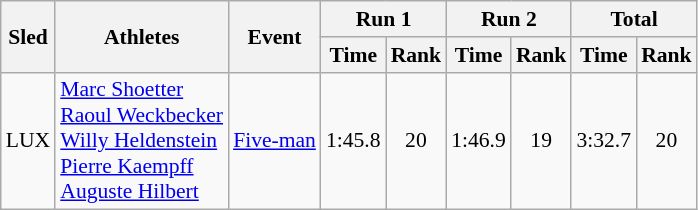<table class="wikitable" border="1" style="font-size:90%">
<tr>
<th rowspan="2">Sled</th>
<th rowspan="2">Athletes</th>
<th rowspan="2">Event</th>
<th colspan="2">Run 1</th>
<th colspan="2">Run 2</th>
<th colspan="2">Total</th>
</tr>
<tr>
<th>Time</th>
<th>Rank</th>
<th>Time</th>
<th>Rank</th>
<th>Time</th>
<th>Rank</th>
</tr>
<tr>
<td align="center">LUX</td>
<td><a href='#'>Marc Shoetter</a><br><a href='#'>Raoul Weckbecker</a><br><a href='#'>Willy Heldenstein</a><br><a href='#'>Pierre Kaempff</a><br><a href='#'>Auguste Hilbert</a></td>
<td><a href='#'>Five-man</a></td>
<td align="center">1:45.8</td>
<td align="center">20</td>
<td align="center">1:46.9</td>
<td align="center">19</td>
<td align="center">3:32.7</td>
<td align="center">20</td>
</tr>
</table>
